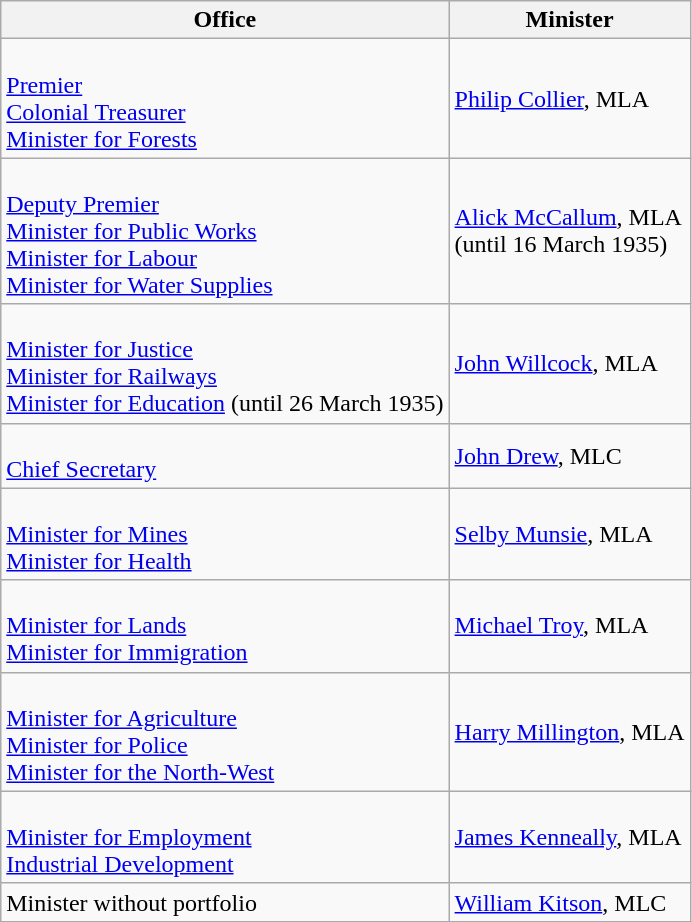<table class="wikitable">
<tr>
<th>Office</th>
<th>Minister</th>
</tr>
<tr>
<td><br><a href='#'>Premier</a><br>
<a href='#'>Colonial Treasurer</a><br>
<a href='#'>Minister for Forests</a><br></td>
<td><a href='#'>Philip Collier</a>, MLA</td>
</tr>
<tr>
<td><br><a href='#'>Deputy Premier</a><br>
<a href='#'>Minister for Public Works</a><br>
<a href='#'>Minister for Labour</a><br>
<a href='#'>Minister for Water Supplies</a><br></td>
<td><a href='#'>Alick McCallum</a>, MLA<br>(until 16 March 1935)</td>
</tr>
<tr>
<td><br><a href='#'>Minister for Justice</a><br>
<a href='#'>Minister for Railways</a><br>
<a href='#'>Minister for Education</a> (until 26 March 1935)<br></td>
<td><a href='#'>John Willcock</a>, MLA</td>
</tr>
<tr>
<td><br><a href='#'>Chief Secretary</a><br></td>
<td><a href='#'>John Drew</a>, MLC</td>
</tr>
<tr>
<td><br><a href='#'>Minister for Mines</a><br>
<a href='#'>Minister for Health</a><br></td>
<td><a href='#'>Selby Munsie</a>, MLA</td>
</tr>
<tr>
<td><br><a href='#'>Minister for Lands</a><br>
<a href='#'>Minister for Immigration</a><br></td>
<td><a href='#'>Michael Troy</a>, MLA</td>
</tr>
<tr>
<td><br><a href='#'>Minister for Agriculture</a><br>
<a href='#'>Minister for Police</a><br>
<a href='#'>Minister for the North-West</a></td>
<td><a href='#'>Harry Millington</a>, MLA</td>
</tr>
<tr>
<td><br><a href='#'>Minister for Employment</a><br>
<a href='#'>Industrial Development</a><br></td>
<td><a href='#'>James Kenneally</a>, MLA</td>
</tr>
<tr>
<td>Minister without portfolio</td>
<td><a href='#'>William Kitson</a>, MLC</td>
</tr>
</table>
